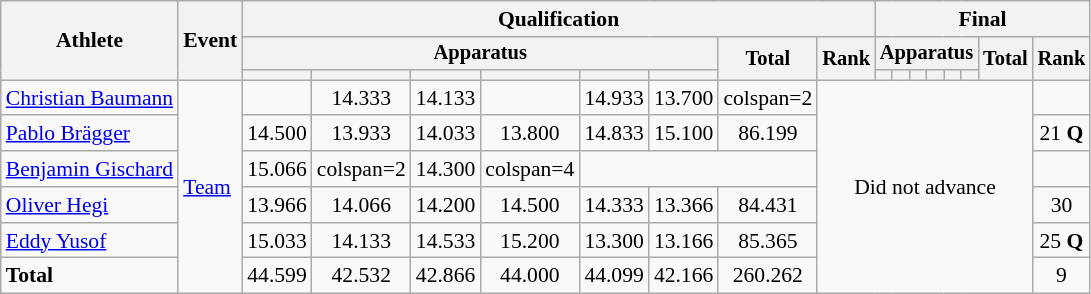<table class="wikitable" style="font-size:90%">
<tr>
<th rowspan=3>Athlete</th>
<th rowspan=3>Event</th>
<th colspan =8>Qualification</th>
<th colspan =8>Final</th>
</tr>
<tr style="font-size:95%">
<th colspan=6>Apparatus</th>
<th rowspan=2>Total</th>
<th rowspan=2>Rank</th>
<th colspan=6>Apparatus</th>
<th rowspan=2>Total</th>
<th rowspan=2>Rank</th>
</tr>
<tr style="font-size:95%">
<th></th>
<th></th>
<th></th>
<th></th>
<th></th>
<th></th>
<th></th>
<th></th>
<th></th>
<th></th>
<th></th>
<th></th>
</tr>
<tr align=center>
<td align=left><a href='#'>Christian Baumann</a></td>
<td align=left rowspan=6><a href='#'>Team</a></td>
<td></td>
<td>14.333</td>
<td>14.133</td>
<td></td>
<td>14.933</td>
<td>13.700</td>
<td>colspan=2 </td>
<td rowspan=6 colspan=8>Did not advance</td>
</tr>
<tr align=center>
<td align=left><a href='#'>Pablo Brägger</a></td>
<td>14.500</td>
<td>13.933</td>
<td>14.033</td>
<td>13.800</td>
<td>14.833</td>
<td>15.100</td>
<td>86.199</td>
<td>21 <strong>Q</strong></td>
</tr>
<tr align=center>
<td align=left><a href='#'>Benjamin Gischard</a></td>
<td>15.066</td>
<td>colspan=2 </td>
<td>14.300</td>
<td>colspan=4 </td>
</tr>
<tr align=center>
<td align=left><a href='#'>Oliver Hegi</a></td>
<td>13.966</td>
<td>14.066</td>
<td>14.200</td>
<td>14.500</td>
<td>14.333</td>
<td>13.366</td>
<td>84.431</td>
<td>30</td>
</tr>
<tr align=center>
<td align=left><a href='#'>Eddy Yusof</a></td>
<td>15.033</td>
<td>14.133</td>
<td>14.533</td>
<td>15.200</td>
<td>13.300</td>
<td>13.166</td>
<td>85.365</td>
<td>25 <strong>Q</strong></td>
</tr>
<tr align=center>
<td align=left><strong>Total</strong></td>
<td>44.599</td>
<td>42.532</td>
<td>42.866</td>
<td>44.000</td>
<td>44.099</td>
<td>42.166</td>
<td>260.262</td>
<td>9</td>
</tr>
</table>
